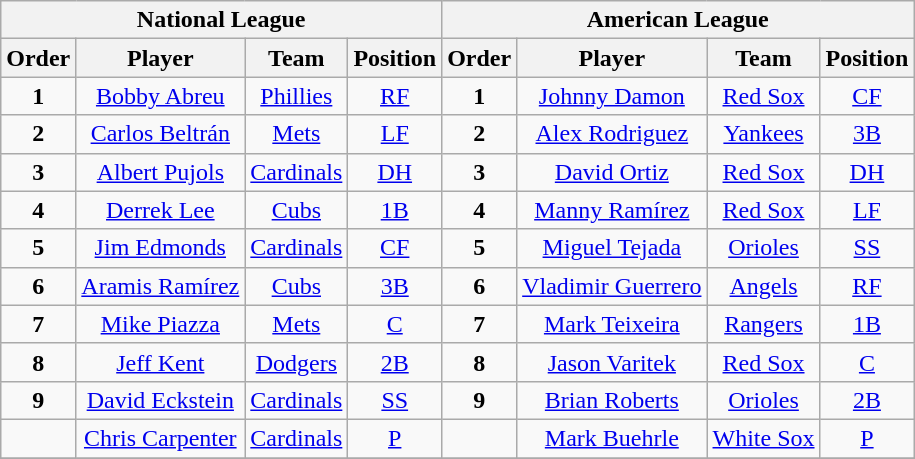<table class="wikitable" style="font-size: 100%; text-align:center;">
<tr>
<th colspan="4">National League</th>
<th colspan="4">American League</th>
</tr>
<tr>
<th>Order</th>
<th>Player</th>
<th>Team</th>
<th>Position</th>
<th>Order</th>
<th>Player</th>
<th>Team</th>
<th>Position</th>
</tr>
<tr>
<td><strong>1</strong></td>
<td><a href='#'>Bobby Abreu</a></td>
<td><a href='#'>Phillies</a></td>
<td><a href='#'>RF</a></td>
<td><strong>1</strong></td>
<td><a href='#'>Johnny Damon</a></td>
<td><a href='#'>Red Sox</a></td>
<td><a href='#'>CF</a></td>
</tr>
<tr>
<td><strong>2</strong></td>
<td><a href='#'>Carlos Beltrán</a></td>
<td><a href='#'>Mets</a></td>
<td><a href='#'>LF</a></td>
<td><strong>2</strong></td>
<td><a href='#'>Alex Rodriguez</a></td>
<td><a href='#'>Yankees</a></td>
<td><a href='#'>3B</a></td>
</tr>
<tr>
<td><strong>3</strong></td>
<td><a href='#'>Albert Pujols</a></td>
<td><a href='#'>Cardinals</a></td>
<td><a href='#'>DH</a></td>
<td><strong>3</strong></td>
<td><a href='#'>David Ortiz</a></td>
<td><a href='#'>Red Sox</a></td>
<td><a href='#'>DH</a></td>
</tr>
<tr>
<td><strong>4</strong></td>
<td><a href='#'>Derrek Lee</a></td>
<td><a href='#'>Cubs</a></td>
<td><a href='#'>1B</a></td>
<td><strong>4</strong></td>
<td><a href='#'>Manny Ramírez</a></td>
<td><a href='#'>Red Sox</a></td>
<td><a href='#'>LF</a></td>
</tr>
<tr>
<td><strong>5</strong></td>
<td><a href='#'>Jim Edmonds</a></td>
<td><a href='#'>Cardinals</a></td>
<td><a href='#'>CF</a></td>
<td><strong>5</strong></td>
<td><a href='#'>Miguel Tejada</a></td>
<td><a href='#'>Orioles</a></td>
<td><a href='#'>SS</a></td>
</tr>
<tr>
<td><strong>6</strong></td>
<td><a href='#'>Aramis Ramírez</a></td>
<td><a href='#'>Cubs</a></td>
<td><a href='#'>3B</a></td>
<td><strong>6</strong></td>
<td><a href='#'>Vladimir Guerrero</a></td>
<td><a href='#'>Angels</a></td>
<td><a href='#'>RF</a></td>
</tr>
<tr>
<td><strong>7</strong></td>
<td><a href='#'>Mike Piazza</a></td>
<td><a href='#'>Mets</a></td>
<td><a href='#'>C</a></td>
<td><strong>7</strong></td>
<td><a href='#'>Mark Teixeira</a></td>
<td><a href='#'>Rangers</a></td>
<td><a href='#'>1B</a></td>
</tr>
<tr>
<td><strong>8</strong></td>
<td><a href='#'>Jeff Kent</a></td>
<td><a href='#'>Dodgers</a></td>
<td><a href='#'>2B</a></td>
<td><strong>8</strong></td>
<td><a href='#'>Jason Varitek</a></td>
<td><a href='#'>Red Sox</a></td>
<td><a href='#'>C</a></td>
</tr>
<tr>
<td><strong>9</strong></td>
<td><a href='#'>David Eckstein</a></td>
<td><a href='#'>Cardinals</a></td>
<td><a href='#'>SS</a></td>
<td><strong>9</strong></td>
<td><a href='#'>Brian Roberts</a></td>
<td><a href='#'>Orioles</a></td>
<td><a href='#'>2B</a></td>
</tr>
<tr>
<td></td>
<td><a href='#'>Chris Carpenter</a></td>
<td><a href='#'>Cardinals</a></td>
<td><a href='#'>P</a></td>
<td></td>
<td><a href='#'>Mark Buehrle</a></td>
<td><a href='#'>White Sox</a></td>
<td><a href='#'>P</a></td>
</tr>
<tr>
</tr>
</table>
